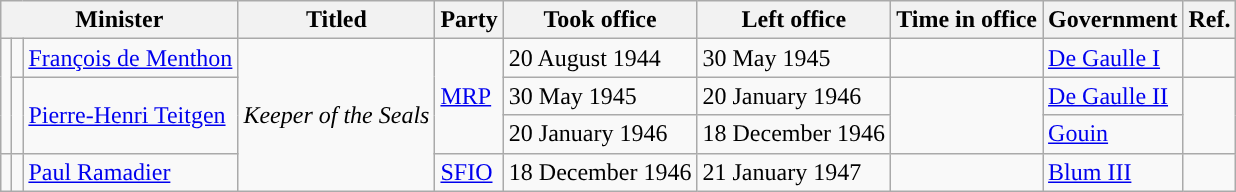<table class="wikitable">
<tr>
<th colspan="3">Minister</th>
<th>Titled</th>
<th>Party</th>
<th>Took office</th>
<th>Left office</th>
<th>Time in office</th>
<th>Government</th>
<th>Ref.</th>
</tr>
<tr>
<td rowspan="3" style="background:"></td>
<td></td>
<td><a href='#'>François de Menthon</a></td>
<td rowspan="4"><em>Keeper of the Seals</em></td>
<td rowspan="3"><a href='#'>MRP</a></td>
<td>20 August 1944</td>
<td>30 May 1945</td>
<td></td>
<td><a href='#'>De Gaulle I</a></td>
<td></td>
</tr>
<tr>
<td rowspan="2"></td>
<td rowspan="2"><a href='#'>Pierre-Henri Teitgen</a></td>
<td>30 May 1945</td>
<td>20 January 1946</td>
<td rowspan="2"></td>
<td><a href='#'>De Gaulle II</a></td>
<td rowspan="2"></td>
</tr>
<tr>
<td>20 January 1946</td>
<td>18 December 1946</td>
<td><a href='#'>Gouin</a></td>
</tr>
<tr>
<td style="background:"></td>
<td></td>
<td><a href='#'>Paul Ramadier</a></td>
<td><a href='#'>SFIO</a></td>
<td>18 December 1946</td>
<td>21 January 1947</td>
<td></td>
<td><a href='#'>Blum III</a></td>
<td></td>
</tr>
</table>
